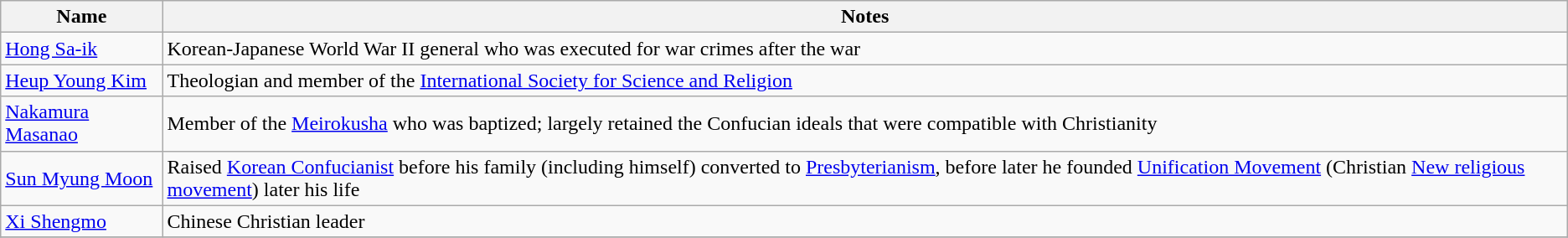<table class="wikitable sortable">
<tr>
<th>Name</th>
<th>Notes</th>
</tr>
<tr>
<td><a href='#'>Hong Sa-ik</a></td>
<td>Korean-Japanese World War II general who was executed for war crimes after the war</td>
</tr>
<tr>
<td><a href='#'>Heup Young Kim</a></td>
<td>Theologian and member of the <a href='#'>International Society for Science and Religion</a></td>
</tr>
<tr>
<td><a href='#'>Nakamura Masanao</a></td>
<td>Member of the <a href='#'>Meirokusha</a> who was baptized; largely retained the Confucian ideals that were compatible with Christianity</td>
</tr>
<tr>
<td><a href='#'>Sun Myung Moon</a></td>
<td>Raised <a href='#'>Korean Confucianist</a> before his family (including himself) converted to <a href='#'>Presbyterianism</a>, before later he founded <a href='#'>Unification Movement</a> (Christian <a href='#'>New religious movement</a>) later his life</td>
</tr>
<tr>
<td><a href='#'>Xi Shengmo</a></td>
<td>Chinese Christian leader</td>
</tr>
<tr>
</tr>
</table>
